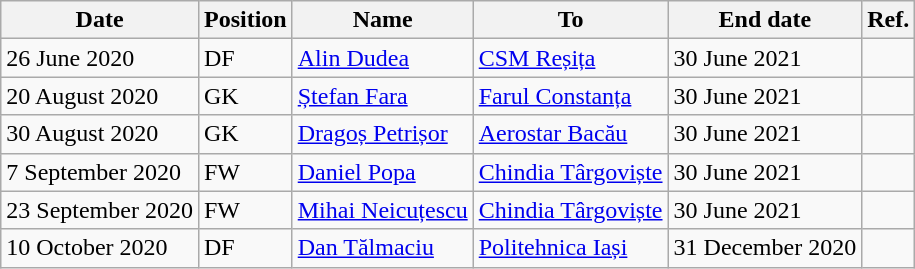<table class="wikitable">
<tr>
<th>Date</th>
<th>Position</th>
<th>Name</th>
<th>To</th>
<th>End date</th>
<th>Ref.</th>
</tr>
<tr>
<td>26 June 2020</td>
<td>DF</td>
<td> <a href='#'>Alin Dudea</a></td>
<td> <a href='#'>CSM Reșița</a></td>
<td>30 June 2021</td>
<td></td>
</tr>
<tr>
<td>20 August 2020</td>
<td>GK</td>
<td> <a href='#'>Ștefan Fara</a></td>
<td> <a href='#'>Farul Constanța</a></td>
<td>30 June 2021</td>
<td></td>
</tr>
<tr>
<td>30 August 2020</td>
<td>GK</td>
<td> <a href='#'>Dragoș Petrișor</a></td>
<td> <a href='#'>Aerostar Bacău</a></td>
<td>30 June 2021</td>
<td></td>
</tr>
<tr>
<td>7 September 2020</td>
<td>FW</td>
<td> <a href='#'>Daniel Popa</a></td>
<td> <a href='#'>Chindia Târgoviște</a></td>
<td>30 June 2021</td>
<td></td>
</tr>
<tr>
<td>23 September 2020</td>
<td>FW</td>
<td> <a href='#'>Mihai Neicuțescu</a></td>
<td> <a href='#'>Chindia Târgoviște</a></td>
<td>30 June 2021</td>
<td></td>
</tr>
<tr>
<td>10 October 2020</td>
<td>DF</td>
<td> <a href='#'>Dan Tălmaciu</a></td>
<td> <a href='#'>Politehnica Iași</a></td>
<td>31 December 2020</td>
<td></td>
</tr>
</table>
